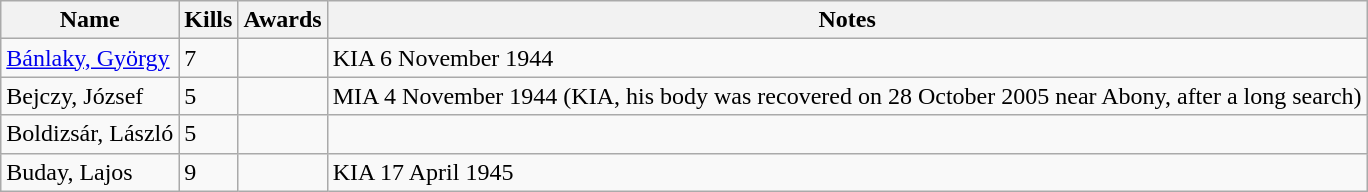<table class=wikitable>
<tr>
<th>Name</th>
<th>Kills</th>
<th>Awards</th>
<th>Notes</th>
</tr>
<tr>
<td><a href='#'>Bánlaky, György</a></td>
<td>7</td>
<td></td>
<td>KIA 6 November 1944</td>
</tr>
<tr>
<td>Bejczy, József</td>
<td>5</td>
<td></td>
<td>MIA 4 November 1944 (KIA, his body was recovered on 28 October 2005 near Abony, after a long search)</td>
</tr>
<tr>
<td>Boldizsár, László</td>
<td>5</td>
<td></td>
<td></td>
</tr>
<tr>
<td>Buday, Lajos</td>
<td>9</td>
<td></td>
<td>KIA 17 April 1945</td>
</tr>
</table>
